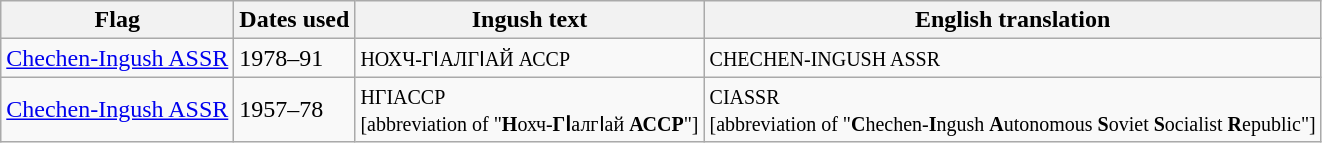<table class="wikitable sortable noresize">
<tr>
<th>Flag</th>
<th>Dates used</th>
<th>Ingush text</th>
<th>English translation</th>
</tr>
<tr>
<td> <a href='#'>Chechen-Ingush ASSR</a></td>
<td>1978–91</td>
<td><small>НОХЧ-ГӀАЛГӀАЙ АССР</small></td>
<td><small>CHECHEN-INGUSH ASSR</small></td>
</tr>
<tr>
<td> <a href='#'>Chechen-Ingush ASSR</a></td>
<td>1957–78</td>
<td><small>НГІACCP<br>[abbreviation of "<strong>Н</strong>охч-<strong>ГӀ</strong>алгӀай <strong>АССР</strong>"]</small></td>
<td><small>CIASSR<br>[abbreviation of "<strong>C</strong>hechen-<strong>I</strong>ngush <strong>A</strong>utonomous <strong>S</strong>oviet <strong>S</strong>ocialist <strong>R</strong>epublic"]</small></td>
</tr>
</table>
